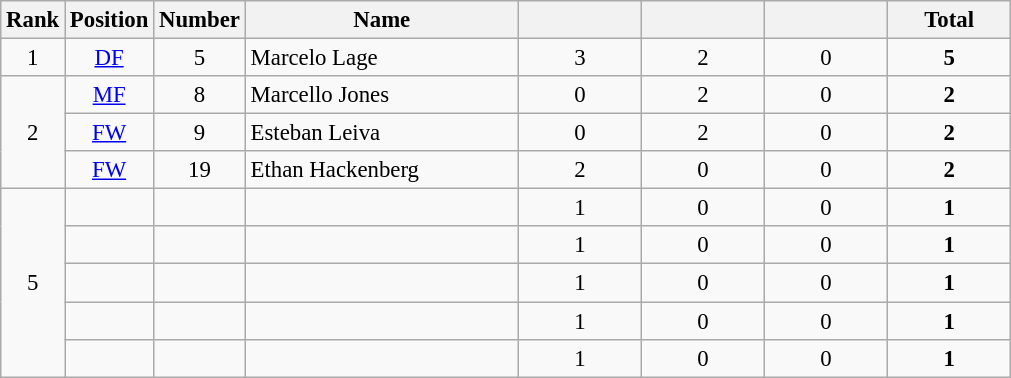<table class="wikitable" style="font-size: 95%; text-align: center;">
<tr>
<th width=30>Rank</th>
<th width=30>Position</th>
<th width=30>Number</th>
<th width=175>Name</th>
<th width=75></th>
<th width=75></th>
<th width=75></th>
<th width=75>Total</th>
</tr>
<tr>
<td>1</td>
<td><a href='#'>DF</a></td>
<td>5</td>
<td align="left"> Marcelo Lage</td>
<td>3</td>
<td>2</td>
<td>0</td>
<td><strong>5</strong></td>
</tr>
<tr>
<td rowspan="3">2</td>
<td><a href='#'>MF</a></td>
<td>8</td>
<td align="left"> Marcello Jones</td>
<td>0</td>
<td>2</td>
<td>0</td>
<td><strong>2</strong></td>
</tr>
<tr>
<td><a href='#'>FW</a></td>
<td>9</td>
<td align="left"> Esteban Leiva</td>
<td>0</td>
<td>2</td>
<td>0</td>
<td><strong>2</strong></td>
</tr>
<tr>
<td><a href='#'>FW</a></td>
<td>19</td>
<td align="left"> Ethan Hackenberg</td>
<td>2</td>
<td>0</td>
<td>0</td>
<td><strong>2</strong></td>
</tr>
<tr>
<td rowspan="5">5</td>
<td></td>
<td></td>
<td align="left"></td>
<td>1</td>
<td>0</td>
<td>0</td>
<td><strong>1</strong></td>
</tr>
<tr>
<td></td>
<td></td>
<td align="left"></td>
<td>1</td>
<td>0</td>
<td>0</td>
<td><strong>1</strong></td>
</tr>
<tr>
<td></td>
<td></td>
<td align="left"></td>
<td>1</td>
<td>0</td>
<td>0</td>
<td><strong>1</strong></td>
</tr>
<tr>
<td></td>
<td></td>
<td align="left"></td>
<td>1</td>
<td>0</td>
<td>0</td>
<td><strong>1</strong></td>
</tr>
<tr>
<td></td>
<td></td>
<td align="left"></td>
<td>1</td>
<td>0</td>
<td>0</td>
<td><strong>1</strong></td>
</tr>
</table>
